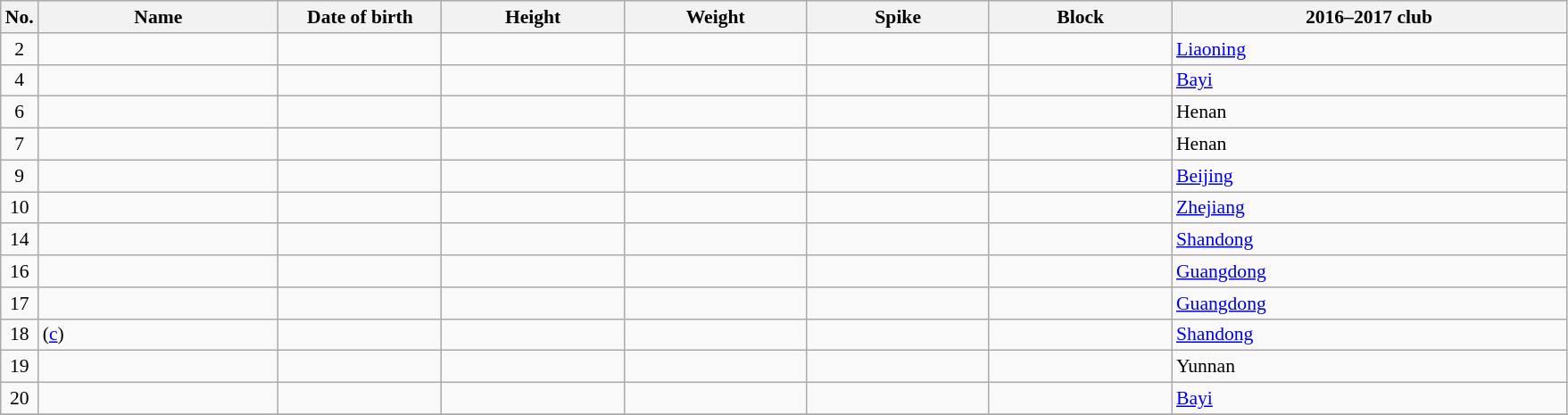<table class="wikitable sortable" style="font-size:90%; text-align:center;">
<tr>
<th>No.</th>
<th style="width:12em">Name</th>
<th style="width:8em">Date of birth</th>
<th style="width:9em">Height</th>
<th style="width:9em">Weight</th>
<th style="width:9em">Spike</th>
<th style="width:9em">Block</th>
<th style="width:20em">2016–2017 club</th>
</tr>
<tr>
<td>2</td>
<td align=left></td>
<td align=right></td>
<td></td>
<td></td>
<td></td>
<td></td>
<td align=left> <a href='#'>Liaoning</a></td>
</tr>
<tr>
<td>4</td>
<td align=left></td>
<td align=right></td>
<td></td>
<td></td>
<td></td>
<td></td>
<td align=left> <a href='#'>Bayi</a></td>
</tr>
<tr>
<td>6</td>
<td align=left></td>
<td align=right></td>
<td></td>
<td></td>
<td></td>
<td></td>
<td align=left> Henan</td>
</tr>
<tr>
<td>7</td>
<td align=left></td>
<td align=right></td>
<td></td>
<td></td>
<td></td>
<td></td>
<td align=left> Henan</td>
</tr>
<tr>
<td>9</td>
<td align=left></td>
<td align=right></td>
<td></td>
<td></td>
<td></td>
<td></td>
<td align=left> <a href='#'>Beijing</a></td>
</tr>
<tr>
<td>10</td>
<td align=left></td>
<td align=right></td>
<td></td>
<td></td>
<td></td>
<td></td>
<td align=left> <a href='#'>Zhejiang</a></td>
</tr>
<tr>
<td>14</td>
<td align=left></td>
<td align=right></td>
<td></td>
<td></td>
<td></td>
<td></td>
<td align=left> <a href='#'>Shandong</a></td>
</tr>
<tr>
<td>16</td>
<td align=left></td>
<td align=right></td>
<td></td>
<td></td>
<td></td>
<td></td>
<td align=left> <a href='#'>Guangdong</a></td>
</tr>
<tr>
<td>17</td>
<td align=left></td>
<td align=right></td>
<td></td>
<td></td>
<td></td>
<td></td>
<td align=left> <a href='#'>Guangdong</a></td>
</tr>
<tr>
<td>18</td>
<td align=left> (<a href='#'>c</a>)</td>
<td align=right></td>
<td></td>
<td></td>
<td></td>
<td></td>
<td align=left> <a href='#'>Shandong</a></td>
</tr>
<tr>
<td>19</td>
<td align=left></td>
<td align=right></td>
<td></td>
<td></td>
<td></td>
<td></td>
<td align=left> Yunnan</td>
</tr>
<tr>
<td>20</td>
<td align=left></td>
<td align=right></td>
<td></td>
<td></td>
<td></td>
<td></td>
<td align=left> <a href='#'>Bayi</a></td>
</tr>
<tr>
</tr>
</table>
